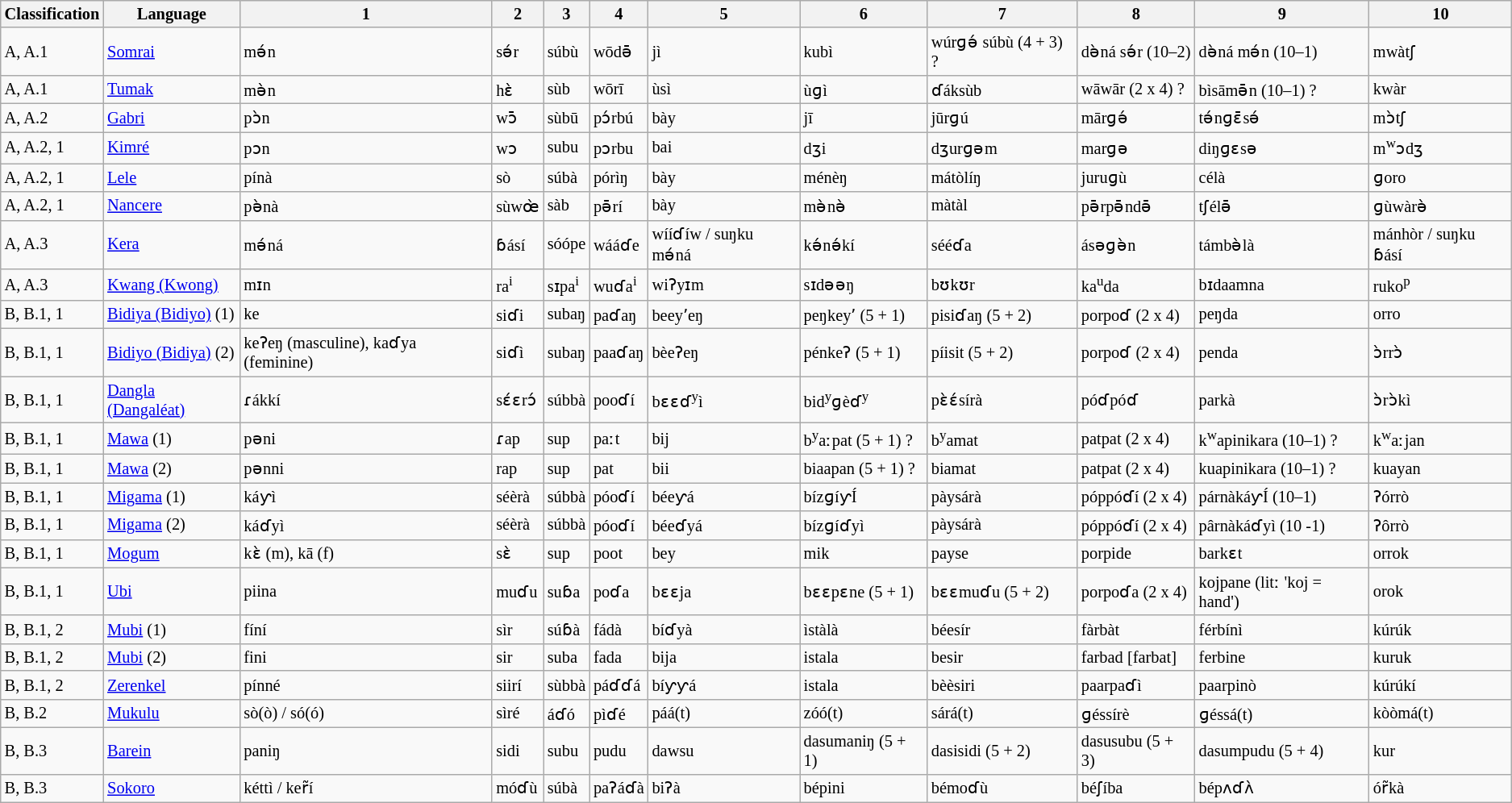<table class="wikitable sortable" | style="font-size: 85%;" |>
<tr>
<th>Classification</th>
<th>Language</th>
<th>1</th>
<th>2</th>
<th>3</th>
<th>4</th>
<th>5</th>
<th>6</th>
<th>7</th>
<th>8</th>
<th>9</th>
<th>10</th>
</tr>
<tr>
<td>A, A.1</td>
<td><a href='#'>Somrai</a></td>
<td>mə́n</td>
<td>sə́r</td>
<td>súbù</td>
<td>wōdə̄</td>
<td>jì</td>
<td>kubì</td>
<td>wúrɡə́ súbù (4 + 3) ?</td>
<td>də̀ná sə́r    (10–2)</td>
<td>də̀ná mə́n  (10–1)</td>
<td>mwàtʃ</td>
</tr>
<tr>
<td>A, A.1</td>
<td><a href='#'>Tumak</a></td>
<td>mə̀n</td>
<td>hɛ̀</td>
<td>sùb</td>
<td>wōrī</td>
<td>ùsì</td>
<td>ùɡì</td>
<td>ɗáksùb</td>
<td>wāwār (2 x 4) ?</td>
<td>bìsāmə̄n (10–1) ?</td>
<td>kwàr</td>
</tr>
<tr>
<td>A, A.2</td>
<td><a href='#'>Gabri</a></td>
<td>pɔ̀n</td>
<td>wɔ̄</td>
<td>sùbū</td>
<td>pɔ́rbú</td>
<td>bày</td>
<td>jī</td>
<td>jūrɡú</td>
<td>mārɡə́</td>
<td>tə́nɡɛ̄sə́</td>
<td>mɔ̀tʃ</td>
</tr>
<tr>
<td>A, A.2, 1</td>
<td><a href='#'>Kimré</a></td>
<td>pɔn</td>
<td>wɔ</td>
<td>subu</td>
<td>pɔrbu</td>
<td>bai</td>
<td>dʒi</td>
<td>dʒurɡəm</td>
<td>marɡə</td>
<td>diŋɡɛsə</td>
<td>m<sup>w</sup>ɔdʒ</td>
</tr>
<tr>
<td>A, A.2, 1</td>
<td><a href='#'>Lele</a></td>
<td>pínà</td>
<td>sò</td>
<td>súbà</td>
<td>pórìŋ</td>
<td>bày</td>
<td>ménèŋ</td>
<td>mátòlíŋ</td>
<td>juruɡù</td>
<td>célà</td>
<td>ɡoro</td>
</tr>
<tr>
<td>A, A.2, 1</td>
<td><a href='#'>Nancere</a></td>
<td>pə̀nà</td>
<td>sùwœ̀</td>
<td>sàb</td>
<td>pə̄rí</td>
<td>bày</td>
<td>mə̀nə̀</td>
<td>màtàl</td>
<td>pə̄rpə̄ndə̄</td>
<td>tʃélə̄</td>
<td>ɡùwàrə̀</td>
</tr>
<tr>
<td>A, A.3</td>
<td><a href='#'>Kera</a></td>
<td>mə́ná</td>
<td>ɓásí</td>
<td>sóópe</td>
<td>wááɗe</td>
<td>wííɗíw / suŋku mə́ná</td>
<td>kə́nə́kí</td>
<td>sééɗa</td>
<td>ásəɡə̀n</td>
<td>támbə̀là</td>
<td>mánhòr / suŋku ɓásí</td>
</tr>
<tr>
<td>A, A.3</td>
<td><a href='#'>Kwang (Kwong)</a></td>
<td>mɪn</td>
<td>ra<sup>i</sup></td>
<td>sɪpa<sup>i</sup></td>
<td>wuɗa<sup>i</sup></td>
<td>wiʔyɪm</td>
<td>sɪdəəŋ</td>
<td>bʊkʊr</td>
<td>ka<sup>u</sup>da</td>
<td>bɪdaamna</td>
<td>ruko<sup>p</sup></td>
</tr>
<tr>
<td>B, B.1, 1</td>
<td><a href='#'>Bidiya (Bidiyo)</a> (1)</td>
<td>ke</td>
<td>siɗi</td>
<td>subaŋ</td>
<td>paɗaŋ</td>
<td>beeyʼeŋ</td>
<td>peŋkeyʼ (5 + 1)</td>
<td>pisiɗaŋ  (5 + 2)</td>
<td>porpoɗ  (2 x 4)</td>
<td>peŋda</td>
<td>orro</td>
</tr>
<tr>
<td>B, B.1, 1</td>
<td><a href='#'>Bidiyo (Bidiya)</a> (2)</td>
<td>keʔeŋ (masculine), kaɗya (feminine)</td>
<td>siɗì</td>
<td>subaŋ</td>
<td>paaɗaŋ</td>
<td>bèeʔeŋ</td>
<td>pénkeʔ (5 + 1)</td>
<td>píisit  (5 + 2)</td>
<td>porpoɗ (2 x 4)</td>
<td>penda</td>
<td>ɔ̀rrɔ̀</td>
</tr>
<tr>
<td>B, B.1, 1</td>
<td><a href='#'>Dangla (Dangaléat)</a></td>
<td>ɾákkí</td>
<td>sɛ́ɛrɔ́</td>
<td>súbbà</td>
<td>pooɗí</td>
<td>bɛɛɗ<sup>y</sup>ì</td>
<td>bid<sup>y</sup>ɡèɗ<sup>y</sup></td>
<td>pɛ̀ɛ́sírà</td>
<td>póɗpóɗ</td>
<td>parkà</td>
<td>ɔ̀rɔ̀kì</td>
</tr>
<tr>
<td>B, B.1, 1</td>
<td><a href='#'>Mawa</a> (1)</td>
<td>pəni</td>
<td>ɾap</td>
<td>sup</td>
<td>paːt</td>
<td>bij</td>
<td>b<sup>y</sup>aːpat  (5 + 1) ?</td>
<td>b<sup>y</sup>amat</td>
<td>patpat (2 x 4)</td>
<td>k<sup>w</sup>apinikara  (10–1) ?</td>
<td>k<sup>w</sup>aːjan</td>
</tr>
<tr>
<td>B, B.1, 1</td>
<td><a href='#'>Mawa</a> (2)</td>
<td>pənni</td>
<td>rap</td>
<td>sup</td>
<td>pat</td>
<td>bii</td>
<td>biaapan  (5 + 1) ?</td>
<td>biamat</td>
<td>patpat (2 x 4)</td>
<td>kuapinikara (10–1) ?</td>
<td>kuayan</td>
</tr>
<tr>
<td>B, B.1, 1</td>
<td><a href='#'>Migama</a> (1)</td>
<td>káƴì</td>
<td>séèrà</td>
<td>súbbà</td>
<td>póoɗí</td>
<td>béeƴá</td>
<td>bízɡíƴÍ</td>
<td>pàysárà</td>
<td>póppóɗí (2 x 4)</td>
<td>párnàkáƴÍ (10–1)</td>
<td>ʔórrò</td>
</tr>
<tr>
<td>B, B.1, 1</td>
<td><a href='#'>Migama</a> (2)</td>
<td>káɗyì</td>
<td>séèrà</td>
<td>súbbà</td>
<td>póoɗí</td>
<td>béeɗyá</td>
<td>bízɡíɗyì</td>
<td>pàysárà</td>
<td>póppóɗí (2 x 4)</td>
<td>pârnàkáɗyì (10 -1)</td>
<td>ʔôrrò</td>
</tr>
<tr>
<td>B, B.1, 1</td>
<td><a href='#'>Mogum</a></td>
<td>kɛ̀ (m), kā (f)</td>
<td>sɛ̀</td>
<td>sup</td>
<td>poot</td>
<td>bey</td>
<td>mik</td>
<td>payse</td>
<td>porpide</td>
<td>barkɛt</td>
<td>orrok</td>
</tr>
<tr>
<td>B, B.1, 1</td>
<td><a href='#'>Ubi</a></td>
<td>piina</td>
<td>muɗu</td>
<td>suɓa</td>
<td>poɗa</td>
<td>bɛɛja</td>
<td>bɛɛpɛne  (5 + 1)</td>
<td>bɛɛmuɗu (5 + 2)</td>
<td>porpoɗa  (2 x 4)</td>
<td>kojpane  (litː 'koj = hand')</td>
<td>orok</td>
</tr>
<tr>
<td>B, B.1, 2</td>
<td><a href='#'>Mubi</a> (1)</td>
<td>fíní</td>
<td>sìr</td>
<td>súɓà</td>
<td>fádà</td>
<td>bíɗyà</td>
<td>ìstàlà</td>
<td>béesír</td>
<td>fàrbàt</td>
<td>férbínì</td>
<td>kúrúk</td>
</tr>
<tr>
<td>B, B.1, 2</td>
<td><a href='#'>Mubi</a> (2)</td>
<td>fini</td>
<td>sir</td>
<td>suba</td>
<td>fada</td>
<td>bija</td>
<td>istala</td>
<td>besir</td>
<td>farbad [farbat]</td>
<td>ferbine</td>
<td>kuruk</td>
</tr>
<tr>
<td>B, B.1, 2</td>
<td><a href='#'>Zerenkel</a></td>
<td>pínné</td>
<td>siirí</td>
<td>sùbbà</td>
<td>páɗɗá</td>
<td>bíƴƴá</td>
<td>istala</td>
<td>bèèsiri</td>
<td>paarpaɗì</td>
<td>paarpinò</td>
<td>kúrúkí</td>
</tr>
<tr>
<td>B, B.2</td>
<td><a href='#'>Mukulu</a></td>
<td>sò(ò) / só(ó)</td>
<td>sìré</td>
<td>áɗó</td>
<td>pìɗé</td>
<td>páá(t)</td>
<td>zóó(t)</td>
<td>sárá(t)</td>
<td>ɡéssírè</td>
<td>ɡéssá(t)</td>
<td>kòòmá(t)</td>
</tr>
<tr>
<td>B, B.3</td>
<td><a href='#'>Barein</a></td>
<td>paniŋ</td>
<td>sidi</td>
<td>subu</td>
<td>pudu</td>
<td>dawsu</td>
<td>dasumaniŋ  (5 + 1)</td>
<td>dasisidi      (5 + 2)</td>
<td>dasusubu    (5 + 3)</td>
<td>dasumpudu  (5 + 4)</td>
<td>kur</td>
</tr>
<tr>
<td>B, B.3</td>
<td><a href='#'>Sokoro</a></td>
<td>kéttì / ker̃í</td>
<td>móɗù</td>
<td>súbà</td>
<td>paʔáɗà</td>
<td>biʔà</td>
<td>bépini</td>
<td>bémoɗù</td>
<td>béʃíba</td>
<td>bépʌɗʌ̀</td>
<td>ór̃kà</td>
</tr>
</table>
